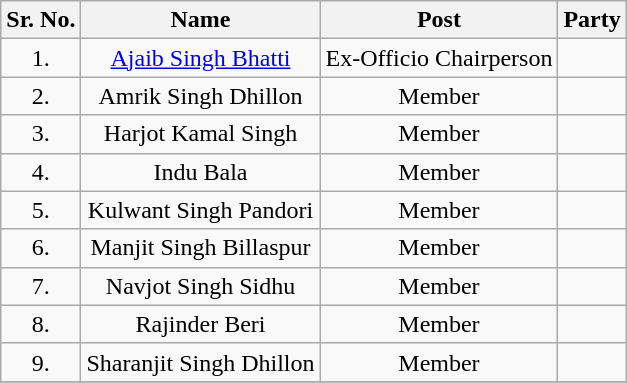<table class="wikitable sortable">
<tr>
<th>Sr. No.</th>
<th>Name</th>
<th>Post</th>
<th colspan="2">Party</th>
</tr>
<tr align="center">
<td>1.</td>
<td><a href='#'>Ajaib Singh Bhatti</a></td>
<td>Ex-Officio Chairperson</td>
<td></td>
</tr>
<tr align="center">
<td>2.</td>
<td>Amrik Singh Dhillon</td>
<td>Member</td>
<td></td>
</tr>
<tr align="center">
<td>3.</td>
<td>Harjot Kamal Singh</td>
<td>Member</td>
<td></td>
</tr>
<tr align="center">
<td>4.</td>
<td>Indu Bala</td>
<td>Member</td>
<td></td>
</tr>
<tr align="center">
<td>5.</td>
<td>Kulwant Singh Pandori</td>
<td>Member</td>
<td></td>
</tr>
<tr align="center">
<td>6.</td>
<td>Manjit Singh Billaspur</td>
<td>Member</td>
<td></td>
</tr>
<tr align="center">
<td>7.</td>
<td>Navjot Singh Sidhu</td>
<td>Member</td>
<td></td>
</tr>
<tr align="center">
<td>8.</td>
<td>Rajinder Beri</td>
<td>Member</td>
<td></td>
</tr>
<tr align="center">
<td>9.</td>
<td>Sharanjit Singh Dhillon</td>
<td>Member</td>
<td></td>
</tr>
<tr align="center">
</tr>
</table>
